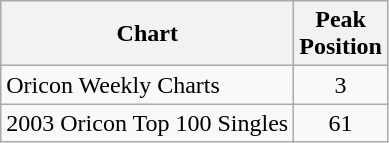<table class="wikitable">
<tr>
<th>Chart</th>
<th>Peak<br>Position</th>
</tr>
<tr>
<td>Oricon Weekly Charts</td>
<td align="center">3</td>
</tr>
<tr>
<td>2003 Oricon Top 100 Singles</td>
<td align="center">61</td>
</tr>
</table>
